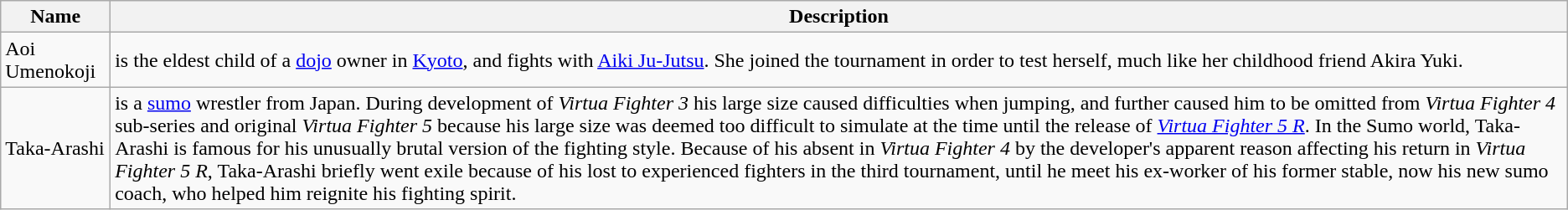<table class="wikitable sortable">
<tr>
<th scope="col" width="7%">Name</th>
<th>Description</th>
</tr>
<tr id="Aoi Umenokoji">
<td>Aoi Umenokoji</td>
<td> is the eldest child of a <a href='#'>dojo</a> owner in <a href='#'>Kyoto</a>, and fights with <a href='#'>Aiki Ju-Jutsu</a>. She joined the tournament in order to test herself, much like her childhood friend Akira Yuki.</td>
</tr>
<tr id="Taka-Arashi">
<td>Taka-Arashi</td>
<td> is a <a href='#'>sumo</a> wrestler from Japan. During development of <em>Virtua Fighter 3</em> his large size caused difficulties when jumping, and further caused him to be omitted from <em>Virtua Fighter 4</em> sub-series and original <em>Virtua Fighter 5</em> because his large size was deemed too difficult to simulate at the time until the release of <em><a href='#'>Virtua Fighter 5 R</a></em>. In the Sumo world, Taka-Arashi is famous for his unusually brutal version of the fighting style. Because of his absent in <em>Virtua Fighter 4</em> by the developer's apparent reason affecting his return in <em>Virtua Fighter 5 R</em>, Taka-Arashi briefly went exile because of his lost to experienced fighters in the third tournament, until he meet his ex-worker of his former stable, now his new sumo coach, who helped him reignite his fighting spirit.</td>
</tr>
</table>
